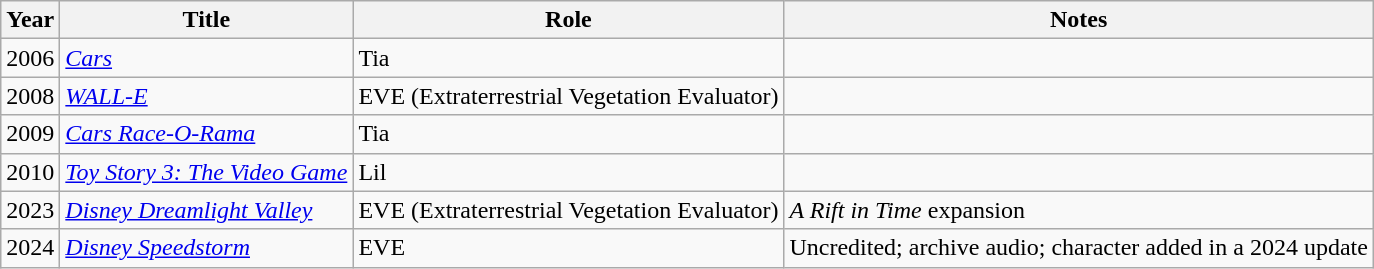<table class="wikitable">
<tr>
<th>Year</th>
<th>Title</th>
<th>Role</th>
<th>Notes</th>
</tr>
<tr>
<td>2006</td>
<td><em><a href='#'>Cars</a></em></td>
<td>Tia</td>
<td></td>
</tr>
<tr>
<td>2008</td>
<td><em><a href='#'>WALL-E</a></em></td>
<td>EVE (Extraterrestrial Vegetation Evaluator)</td>
<td></td>
</tr>
<tr>
<td>2009</td>
<td><em><a href='#'>Cars Race-O-Rama</a></em></td>
<td>Tia</td>
<td></td>
</tr>
<tr>
<td>2010</td>
<td><em><a href='#'>Toy Story 3: The Video Game</a></em></td>
<td>Lil</td>
<td></td>
</tr>
<tr>
<td>2023</td>
<td><em><a href='#'>Disney Dreamlight Valley</a></em></td>
<td>EVE (Extraterrestrial Vegetation Evaluator)</td>
<td><em>A Rift in Time</em> expansion</td>
</tr>
<tr>
<td>2024</td>
<td><em><a href='#'>Disney Speedstorm</a></em></td>
<td>EVE</td>
<td>Uncredited; archive audio; character added in a 2024 update</td>
</tr>
</table>
